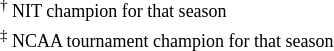<table cellspacing="0" style="width: 330px; background: ;">
<tr>
<td style="font-size: 9pt; padding: 6pt; line-height: 1.25em; color: black;"><sup>†</sup> NIT champion for that season<br><sup>‡</sup> NCAA tournament champion for that season</td>
</tr>
</table>
